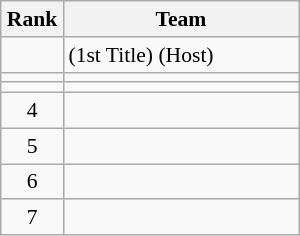<table class="wikitable" style="text-align: center; font-size:90% ">
<tr>
<th width=35>Rank</th>
<th width=150>Team</th>
</tr>
<tr>
<td></td>
<td align=left> (1st Title) (Host)</td>
</tr>
<tr>
<td></td>
<td align=left></td>
</tr>
<tr>
<td></td>
<td align=left></td>
</tr>
<tr>
<td>4</td>
<td align=left></td>
</tr>
<tr>
<td>5</td>
<td align=left></td>
</tr>
<tr>
<td>6</td>
<td align=left></td>
</tr>
<tr>
<td>7</td>
<td align=left></td>
</tr>
</table>
